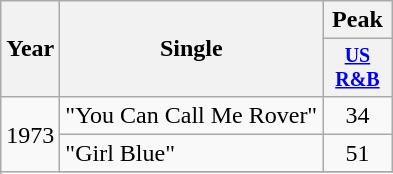<table class="wikitable" style="text-align:center;">
<tr>
<th rowspan="2">Year</th>
<th rowspan="2">Single</th>
<th colspan="1">Peak</th>
</tr>
<tr style="font-size:smaller;">
<th width="40"><a href='#'>US<br>R&B</a><br></th>
</tr>
<tr>
<td rowspan="3">1973</td>
<td align="left">"You Can Call Me Rover"</td>
<td>34</td>
</tr>
<tr>
<td align="left">"Girl Blue"</td>
<td>51</td>
</tr>
<tr>
</tr>
</table>
